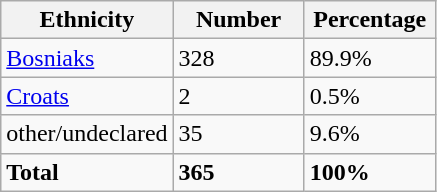<table class="wikitable">
<tr>
<th width="100px">Ethnicity</th>
<th width="80px">Number</th>
<th width="80px">Percentage</th>
</tr>
<tr>
<td><a href='#'>Bosniaks</a></td>
<td>328</td>
<td>89.9%</td>
</tr>
<tr>
<td><a href='#'>Croats</a></td>
<td>2</td>
<td>0.5%</td>
</tr>
<tr>
<td>other/undeclared</td>
<td>35</td>
<td>9.6%</td>
</tr>
<tr>
<td><strong>Total</strong></td>
<td><strong>365</strong></td>
<td><strong>100%</strong></td>
</tr>
</table>
